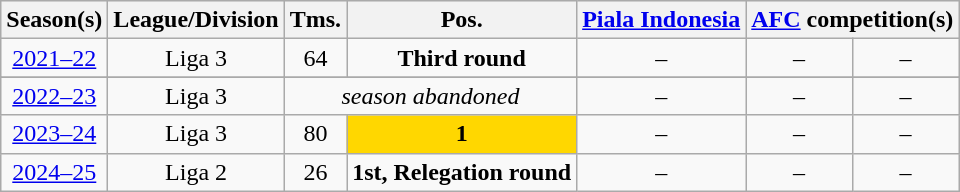<table class="wikitable" style="text-align:center">
<tr style="background:#efefef;">
<th>Season(s)</th>
<th>League/Division</th>
<th>Tms.</th>
<th>Pos.</th>
<th><a href='#'>Piala Indonesia</a></th>
<th colspan=2><a href='#'>AFC</a> competition(s)</th>
</tr>
<tr>
<td><a href='#'>2021–22</a></td>
<td>Liga 3</td>
<td>64</td>
<td><strong>Third round</strong></td>
<td>–</td>
<td>–</td>
<td>–</td>
</tr>
<tr>
</tr>
<tr>
<td><a href='#'>2022–23</a></td>
<td>Liga 3</td>
<td colspan="2"><em>season abandoned</em></td>
<td>–</td>
<td>–</td>
<td>–</td>
</tr>
<tr>
<td><a href='#'>2023–24</a></td>
<td>Liga 3</td>
<td>80</td>
<td style="background:gold;"><strong>1</strong></td>
<td>–</td>
<td>–</td>
<td>–</td>
</tr>
<tr>
<td><a href='#'>2024–25</a></td>
<td>Liga 2</td>
<td>26</td>
<td><strong>1st, Relegation round</strong></td>
<td>–</td>
<td>–</td>
<td>–</td>
</tr>
</table>
